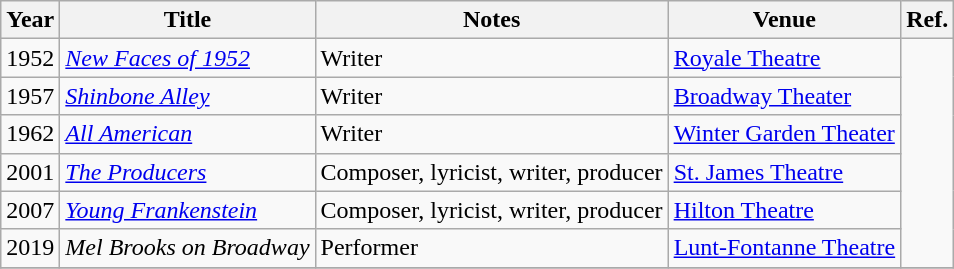<table class="wikitable">
<tr>
<th>Year</th>
<th>Title</th>
<th class="unsortable">Notes</th>
<th>Venue</th>
<th>Ref.</th>
</tr>
<tr>
<td>1952</td>
<td><em><a href='#'>New Faces of 1952</a></em></td>
<td>Writer</td>
<td><a href='#'>Royale Theatre</a></td>
<td rowspan=6></td>
</tr>
<tr>
<td>1957</td>
<td><em><a href='#'>Shinbone Alley</a></em></td>
<td>Writer</td>
<td><a href='#'>Broadway Theater</a></td>
</tr>
<tr>
<td>1962</td>
<td><em><a href='#'>All American</a></em></td>
<td>Writer</td>
<td><a href='#'>Winter Garden Theater</a></td>
</tr>
<tr>
<td>2001</td>
<td><em><a href='#'>The Producers</a></em></td>
<td>Composer, lyricist, writer, producer</td>
<td><a href='#'>St. James Theatre</a></td>
</tr>
<tr>
<td>2007</td>
<td><em><a href='#'>Young Frankenstein</a></em></td>
<td>Composer, lyricist, writer, producer</td>
<td><a href='#'>Hilton Theatre</a></td>
</tr>
<tr>
<td>2019</td>
<td><em>Mel Brooks on Broadway</em></td>
<td>Performer</td>
<td><a href='#'>Lunt-Fontanne Theatre</a></td>
</tr>
<tr>
</tr>
</table>
